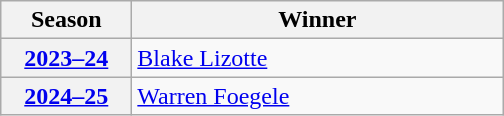<table class="wikitable">
<tr>
<th scope="col" style="width:5em">Season</th>
<th scope="col" style="width:15em">Winner</th>
</tr>
<tr>
<th scope="row"><a href='#'>2023–24</a></th>
<td><a href='#'>Blake Lizotte</a></td>
</tr>
<tr>
<th scope="row"><a href='#'>2024–25</a></th>
<td><a href='#'>Warren Foegele</a></td>
</tr>
</table>
